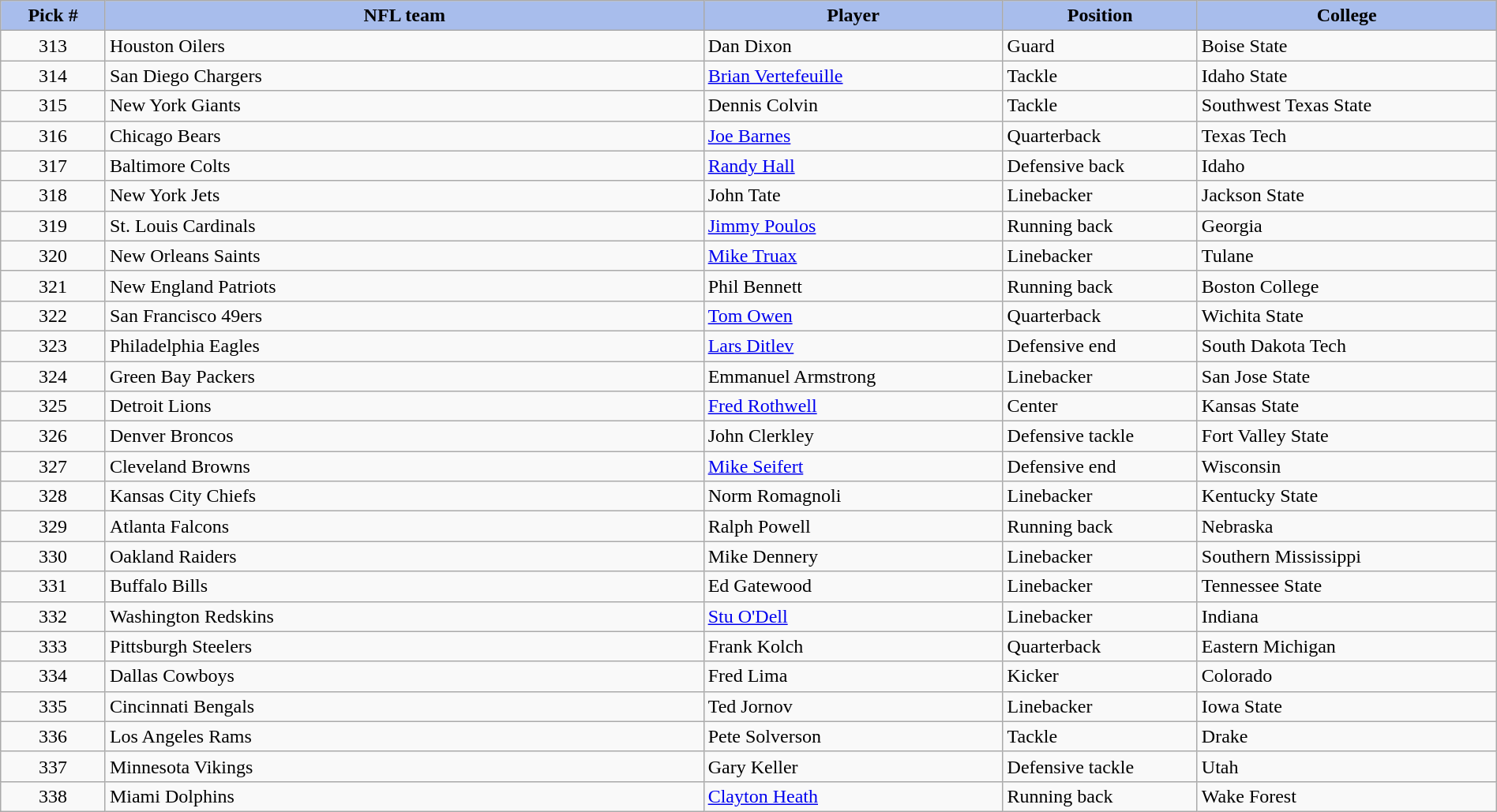<table class="wikitable sortable sortable" style="width: 100%">
<tr>
<th style="background:#A8BDEC;" width=7%>Pick #</th>
<th width=40% style="background:#A8BDEC;">NFL team</th>
<th width=20% style="background:#A8BDEC;">Player</th>
<th width=13% style="background:#A8BDEC;">Position</th>
<th style="background:#A8BDEC;">College</th>
</tr>
<tr>
<td align=center>313</td>
<td>Houston Oilers</td>
<td>Dan Dixon</td>
<td>Guard</td>
<td>Boise State</td>
</tr>
<tr>
<td align=center>314</td>
<td>San Diego Chargers</td>
<td><a href='#'>Brian Vertefeuille</a></td>
<td>Tackle</td>
<td>Idaho State</td>
</tr>
<tr>
<td align=center>315</td>
<td>New York Giants</td>
<td>Dennis Colvin</td>
<td>Tackle</td>
<td>Southwest Texas State</td>
</tr>
<tr>
<td align=center>316</td>
<td>Chicago Bears</td>
<td><a href='#'>Joe Barnes</a></td>
<td>Quarterback</td>
<td>Texas Tech</td>
</tr>
<tr>
<td align=center>317</td>
<td>Baltimore Colts</td>
<td><a href='#'>Randy Hall</a></td>
<td>Defensive back</td>
<td>Idaho</td>
</tr>
<tr>
<td align=center>318</td>
<td>New York Jets</td>
<td>John Tate</td>
<td>Linebacker</td>
<td>Jackson State</td>
</tr>
<tr>
<td align=center>319</td>
<td>St. Louis Cardinals</td>
<td><a href='#'>Jimmy Poulos</a></td>
<td>Running back</td>
<td>Georgia</td>
</tr>
<tr>
<td align=center>320</td>
<td>New Orleans Saints</td>
<td><a href='#'>Mike Truax</a></td>
<td>Linebacker</td>
<td>Tulane</td>
</tr>
<tr>
<td align=center>321</td>
<td>New England Patriots</td>
<td>Phil Bennett</td>
<td>Running back</td>
<td>Boston College</td>
</tr>
<tr>
<td align=center>322</td>
<td>San Francisco 49ers</td>
<td><a href='#'>Tom Owen</a></td>
<td>Quarterback</td>
<td>Wichita State</td>
</tr>
<tr>
<td align=center>323</td>
<td>Philadelphia Eagles</td>
<td><a href='#'>Lars Ditlev</a></td>
<td>Defensive end</td>
<td>South Dakota Tech</td>
</tr>
<tr>
<td align=center>324</td>
<td>Green Bay Packers</td>
<td>Emmanuel Armstrong</td>
<td>Linebacker</td>
<td>San Jose State</td>
</tr>
<tr>
<td align=center>325</td>
<td>Detroit Lions</td>
<td><a href='#'>Fred Rothwell</a></td>
<td>Center</td>
<td>Kansas State</td>
</tr>
<tr>
<td align=center>326</td>
<td>Denver Broncos</td>
<td>John Clerkley</td>
<td>Defensive tackle</td>
<td>Fort Valley State</td>
</tr>
<tr>
<td align=center>327</td>
<td>Cleveland Browns</td>
<td><a href='#'>Mike Seifert</a></td>
<td>Defensive end</td>
<td>Wisconsin</td>
</tr>
<tr>
<td align=center>328</td>
<td>Kansas City Chiefs</td>
<td>Norm Romagnoli</td>
<td>Linebacker</td>
<td>Kentucky State</td>
</tr>
<tr>
<td align=center>329</td>
<td>Atlanta Falcons</td>
<td>Ralph Powell</td>
<td>Running back</td>
<td>Nebraska</td>
</tr>
<tr>
<td align=center>330</td>
<td>Oakland Raiders</td>
<td>Mike Dennery</td>
<td>Linebacker</td>
<td>Southern Mississippi</td>
</tr>
<tr>
<td align=center>331</td>
<td>Buffalo Bills</td>
<td>Ed Gatewood</td>
<td>Linebacker</td>
<td>Tennessee State</td>
</tr>
<tr>
<td align=center>332</td>
<td>Washington Redskins</td>
<td><a href='#'>Stu O'Dell</a></td>
<td>Linebacker</td>
<td>Indiana</td>
</tr>
<tr>
<td align=center>333</td>
<td>Pittsburgh Steelers</td>
<td>Frank Kolch</td>
<td>Quarterback</td>
<td>Eastern Michigan</td>
</tr>
<tr>
<td align=center>334</td>
<td>Dallas Cowboys</td>
<td>Fred Lima</td>
<td>Kicker</td>
<td>Colorado</td>
</tr>
<tr>
<td align=center>335</td>
<td>Cincinnati Bengals</td>
<td>Ted Jornov</td>
<td>Linebacker</td>
<td>Iowa State</td>
</tr>
<tr>
<td align=center>336</td>
<td>Los Angeles Rams</td>
<td>Pete Solverson</td>
<td>Tackle</td>
<td>Drake</td>
</tr>
<tr>
<td align=center>337</td>
<td>Minnesota Vikings</td>
<td>Gary Keller</td>
<td>Defensive tackle</td>
<td>Utah</td>
</tr>
<tr>
<td align=center>338</td>
<td>Miami Dolphins</td>
<td><a href='#'>Clayton Heath</a></td>
<td>Running back</td>
<td>Wake Forest</td>
</tr>
</table>
